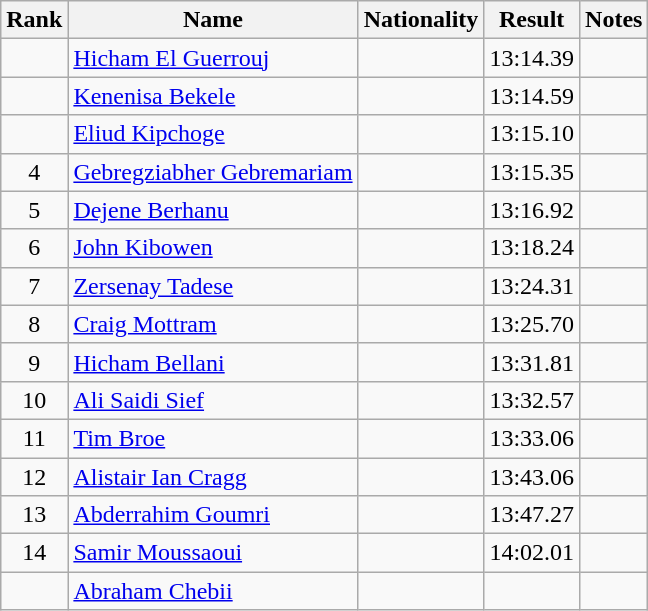<table class="wikitable sortable" style="text-align:center">
<tr>
<th>Rank</th>
<th>Name</th>
<th>Nationality</th>
<th>Result</th>
<th>Notes</th>
</tr>
<tr>
<td></td>
<td align=left><a href='#'>Hicham El Guerrouj</a></td>
<td align=left></td>
<td>13:14.39</td>
<td></td>
</tr>
<tr>
<td></td>
<td align=left><a href='#'>Kenenisa Bekele</a></td>
<td align=left></td>
<td>13:14.59</td>
<td></td>
</tr>
<tr>
<td></td>
<td align=left><a href='#'>Eliud Kipchoge</a></td>
<td align=left></td>
<td>13:15.10</td>
<td></td>
</tr>
<tr>
<td>4</td>
<td align=left><a href='#'>Gebregziabher Gebremariam</a></td>
<td align=left></td>
<td>13:15.35</td>
<td></td>
</tr>
<tr>
<td>5</td>
<td align=left><a href='#'>Dejene Berhanu</a></td>
<td align=left></td>
<td>13:16.92</td>
<td></td>
</tr>
<tr>
<td>6</td>
<td align=left><a href='#'>John Kibowen</a></td>
<td align=left></td>
<td>13:18.24</td>
<td></td>
</tr>
<tr>
<td>7</td>
<td align=left><a href='#'>Zersenay Tadese</a></td>
<td align=left></td>
<td>13:24.31</td>
<td></td>
</tr>
<tr>
<td>8</td>
<td align=left><a href='#'>Craig Mottram</a></td>
<td align=left></td>
<td>13:25.70</td>
<td></td>
</tr>
<tr>
<td>9</td>
<td align=left><a href='#'>Hicham Bellani</a></td>
<td align=left></td>
<td>13:31.81</td>
<td></td>
</tr>
<tr>
<td>10</td>
<td align=left><a href='#'>Ali Saidi Sief</a></td>
<td align=left></td>
<td>13:32.57</td>
<td></td>
</tr>
<tr>
<td>11</td>
<td align=left><a href='#'>Tim Broe</a></td>
<td align=left></td>
<td>13:33.06</td>
<td></td>
</tr>
<tr>
<td>12</td>
<td align=left><a href='#'>Alistair Ian Cragg</a></td>
<td align=left></td>
<td>13:43.06</td>
<td></td>
</tr>
<tr>
<td>13</td>
<td align=left><a href='#'>Abderrahim Goumri</a></td>
<td align=left></td>
<td>13:47.27</td>
<td></td>
</tr>
<tr>
<td>14</td>
<td align=left><a href='#'>Samir Moussaoui</a></td>
<td align=left></td>
<td>14:02.01</td>
<td></td>
</tr>
<tr>
<td></td>
<td align=left><a href='#'>Abraham Chebii</a></td>
<td align=left></td>
<td></td>
<td></td>
</tr>
</table>
